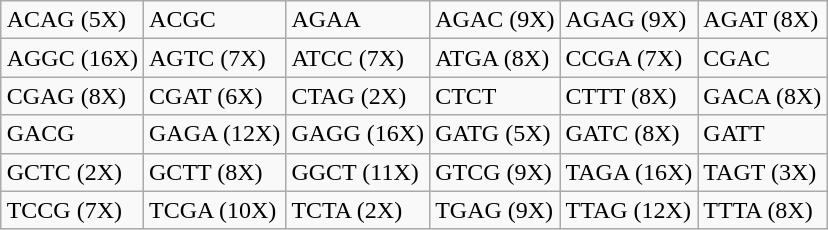<table class="wikitable" style="margin: 1em auto 1em auto;">
<tr>
<td>ACAG (5X)</td>
<td>A<span>C</span>GC</td>
<td>AGA<span>A</span></td>
<td>AGAC (9X)</td>
<td>AGAG (9X)</td>
<td>AGAT (8X)</td>
</tr>
<tr>
<td>AGGC (16X)</td>
<td>AGTC (7X)</td>
<td>ATCC (7X)</td>
<td>ATGA (8X)</td>
<td>CCGA (7X)</td>
<td>CGA<span>C</span></td>
</tr>
<tr>
<td>CGAG (8X)</td>
<td>CGAT (6X)</td>
<td><span>C</span>TAG (2X)</td>
<td>CT<span>C</span>T</td>
<td>CTTT (8X)</td>
<td>GACA (8X)</td>
</tr>
<tr>
<td>GA<span>C</span>G</td>
<td>GAGA (12X)</td>
<td>GAGG (16X)</td>
<td>GATG (5X)</td>
<td>GATC (8X)</td>
<td>GAT<span>T</span></td>
</tr>
<tr>
<td>GCT<span>C</span> (2X)</td>
<td>GCTT (8X)</td>
<td>GGCT (11X)</td>
<td>GTCG (9X)</td>
<td>TAGA (16X)</td>
<td>TAGT (3X)</td>
</tr>
<tr>
<td>TCCG (7X)</td>
<td>TCGA (10X)</td>
<td>T<span>C</span>TA (2X)</td>
<td>TGAG (9X)</td>
<td>TTAG (12X)</td>
<td>TTTA (8X)</td>
</tr>
</table>
